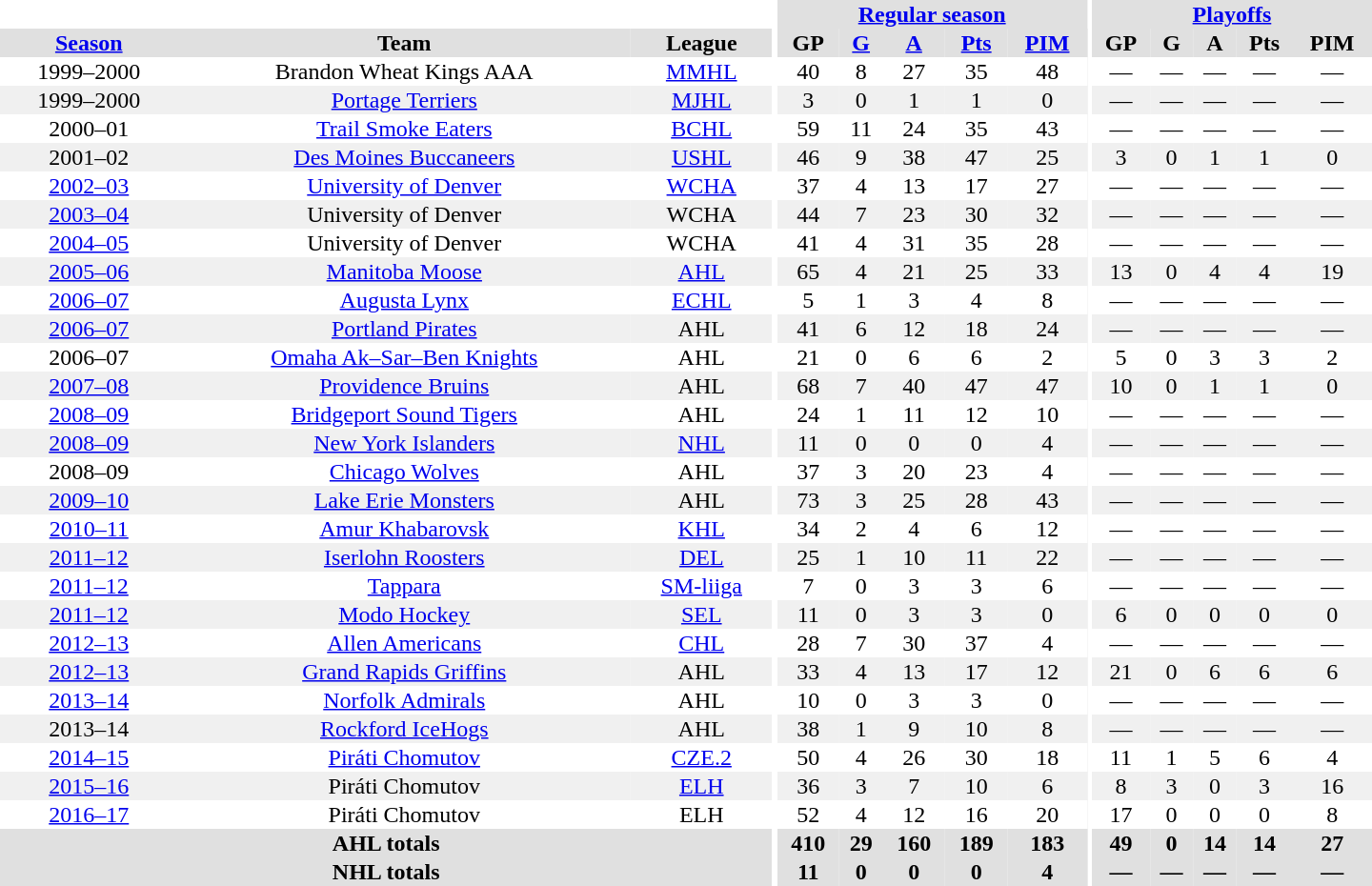<table border="0" cellpadding="1" cellspacing="0" style="text-align:center; width:60em">
<tr bgcolor="#e0e0e0">
<th colspan="3" bgcolor="#ffffff"></th>
<th rowspan="99" bgcolor="#ffffff"></th>
<th colspan="5"><a href='#'>Regular season</a></th>
<th rowspan="99" bgcolor="#ffffff"></th>
<th colspan="5"><a href='#'>Playoffs</a></th>
</tr>
<tr bgcolor="#e0e0e0">
<th><a href='#'>Season</a></th>
<th>Team</th>
<th>League</th>
<th>GP</th>
<th><a href='#'>G</a></th>
<th><a href='#'>A</a></th>
<th><a href='#'>Pts</a></th>
<th><a href='#'>PIM</a></th>
<th>GP</th>
<th>G</th>
<th>A</th>
<th>Pts</th>
<th>PIM</th>
</tr>
<tr>
<td>1999–2000</td>
<td>Brandon Wheat Kings AAA</td>
<td><a href='#'>MMHL</a></td>
<td>40</td>
<td>8</td>
<td>27</td>
<td>35</td>
<td>48</td>
<td>—</td>
<td>—</td>
<td>—</td>
<td>—</td>
<td>—</td>
</tr>
<tr bgcolor="#f0f0f0">
<td>1999–2000</td>
<td><a href='#'>Portage Terriers</a></td>
<td><a href='#'>MJHL</a></td>
<td>3</td>
<td>0</td>
<td>1</td>
<td>1</td>
<td>0</td>
<td>—</td>
<td>—</td>
<td>—</td>
<td>—</td>
<td>—</td>
</tr>
<tr>
<td>2000–01</td>
<td><a href='#'>Trail Smoke Eaters</a></td>
<td><a href='#'>BCHL</a></td>
<td>59</td>
<td>11</td>
<td>24</td>
<td>35</td>
<td>43</td>
<td>—</td>
<td>—</td>
<td>—</td>
<td>—</td>
<td>—</td>
</tr>
<tr bgcolor="#f0f0f0">
<td>2001–02</td>
<td><a href='#'>Des Moines Buccaneers</a></td>
<td><a href='#'>USHL</a></td>
<td>46</td>
<td>9</td>
<td>38</td>
<td>47</td>
<td>25</td>
<td>3</td>
<td>0</td>
<td>1</td>
<td>1</td>
<td>0</td>
</tr>
<tr>
<td><a href='#'>2002–03</a></td>
<td><a href='#'>University of Denver</a></td>
<td><a href='#'>WCHA</a></td>
<td>37</td>
<td>4</td>
<td>13</td>
<td>17</td>
<td>27</td>
<td>—</td>
<td>—</td>
<td>—</td>
<td>—</td>
<td>—</td>
</tr>
<tr bgcolor="#f0f0f0">
<td><a href='#'>2003–04</a></td>
<td>University of Denver</td>
<td>WCHA</td>
<td>44</td>
<td>7</td>
<td>23</td>
<td>30</td>
<td>32</td>
<td>—</td>
<td>—</td>
<td>—</td>
<td>—</td>
<td>—</td>
</tr>
<tr>
<td><a href='#'>2004–05</a></td>
<td>University of Denver</td>
<td>WCHA</td>
<td>41</td>
<td>4</td>
<td>31</td>
<td>35</td>
<td>28</td>
<td>—</td>
<td>—</td>
<td>—</td>
<td>—</td>
<td>—</td>
</tr>
<tr bgcolor="#f0f0f0">
<td><a href='#'>2005–06</a></td>
<td><a href='#'>Manitoba Moose</a></td>
<td><a href='#'>AHL</a></td>
<td>65</td>
<td>4</td>
<td>21</td>
<td>25</td>
<td>33</td>
<td>13</td>
<td>0</td>
<td>4</td>
<td>4</td>
<td>19</td>
</tr>
<tr>
<td><a href='#'>2006–07</a></td>
<td><a href='#'>Augusta Lynx</a></td>
<td><a href='#'>ECHL</a></td>
<td>5</td>
<td>1</td>
<td>3</td>
<td>4</td>
<td>8</td>
<td>—</td>
<td>—</td>
<td>—</td>
<td>—</td>
<td>—</td>
</tr>
<tr bgcolor="#f0f0f0">
<td><a href='#'>2006–07</a></td>
<td><a href='#'>Portland Pirates</a></td>
<td>AHL</td>
<td>41</td>
<td>6</td>
<td>12</td>
<td>18</td>
<td>24</td>
<td>—</td>
<td>—</td>
<td>—</td>
<td>—</td>
<td>—</td>
</tr>
<tr>
<td>2006–07</td>
<td><a href='#'>Omaha Ak–Sar–Ben Knights</a></td>
<td>AHL</td>
<td>21</td>
<td>0</td>
<td>6</td>
<td>6</td>
<td>2</td>
<td>5</td>
<td>0</td>
<td>3</td>
<td>3</td>
<td>2</td>
</tr>
<tr bgcolor="#f0f0f0">
<td><a href='#'>2007–08</a></td>
<td><a href='#'>Providence Bruins</a></td>
<td>AHL</td>
<td>68</td>
<td>7</td>
<td>40</td>
<td>47</td>
<td>47</td>
<td>10</td>
<td>0</td>
<td>1</td>
<td>1</td>
<td>0</td>
</tr>
<tr>
<td><a href='#'>2008–09</a></td>
<td><a href='#'>Bridgeport Sound Tigers</a></td>
<td>AHL</td>
<td>24</td>
<td>1</td>
<td>11</td>
<td>12</td>
<td>10</td>
<td>—</td>
<td>—</td>
<td>—</td>
<td>—</td>
<td>—</td>
</tr>
<tr bgcolor="#f0f0f0">
<td><a href='#'>2008–09</a></td>
<td><a href='#'>New York Islanders</a></td>
<td><a href='#'>NHL</a></td>
<td>11</td>
<td>0</td>
<td>0</td>
<td>0</td>
<td>4</td>
<td>—</td>
<td>—</td>
<td>—</td>
<td>—</td>
<td>—</td>
</tr>
<tr>
<td>2008–09</td>
<td><a href='#'>Chicago Wolves</a></td>
<td>AHL</td>
<td>37</td>
<td>3</td>
<td>20</td>
<td>23</td>
<td>4</td>
<td>—</td>
<td>—</td>
<td>—</td>
<td>—</td>
<td>—</td>
</tr>
<tr bgcolor="#f0f0f0">
<td><a href='#'>2009–10</a></td>
<td><a href='#'>Lake Erie Monsters</a></td>
<td>AHL</td>
<td>73</td>
<td>3</td>
<td>25</td>
<td>28</td>
<td>43</td>
<td>—</td>
<td>—</td>
<td>—</td>
<td>—</td>
<td>—</td>
</tr>
<tr>
<td><a href='#'>2010–11</a></td>
<td><a href='#'>Amur Khabarovsk</a></td>
<td><a href='#'>KHL</a></td>
<td>34</td>
<td>2</td>
<td>4</td>
<td>6</td>
<td>12</td>
<td>—</td>
<td>—</td>
<td>—</td>
<td>—</td>
<td>—</td>
</tr>
<tr bgcolor="#f0f0f0">
<td><a href='#'>2011–12</a></td>
<td><a href='#'>Iserlohn Roosters</a></td>
<td><a href='#'>DEL</a></td>
<td>25</td>
<td>1</td>
<td>10</td>
<td>11</td>
<td>22</td>
<td>—</td>
<td>—</td>
<td>—</td>
<td>—</td>
<td>—</td>
</tr>
<tr>
<td><a href='#'>2011–12</a></td>
<td><a href='#'>Tappara</a></td>
<td><a href='#'>SM-liiga</a></td>
<td>7</td>
<td>0</td>
<td>3</td>
<td>3</td>
<td>6</td>
<td>—</td>
<td>—</td>
<td>—</td>
<td>—</td>
<td>—</td>
</tr>
<tr bgcolor="#f0f0f0">
<td><a href='#'>2011–12</a></td>
<td><a href='#'>Modo Hockey</a></td>
<td><a href='#'>SEL</a></td>
<td>11</td>
<td>0</td>
<td>3</td>
<td>3</td>
<td>0</td>
<td>6</td>
<td>0</td>
<td>0</td>
<td>0</td>
<td>0</td>
</tr>
<tr>
<td><a href='#'>2012–13</a></td>
<td><a href='#'>Allen Americans</a></td>
<td><a href='#'>CHL</a></td>
<td>28</td>
<td>7</td>
<td>30</td>
<td>37</td>
<td>4</td>
<td>—</td>
<td>—</td>
<td>—</td>
<td>—</td>
<td>—</td>
</tr>
<tr bgcolor="#f0f0f0">
<td><a href='#'>2012–13</a></td>
<td><a href='#'>Grand Rapids Griffins</a></td>
<td>AHL</td>
<td>33</td>
<td>4</td>
<td>13</td>
<td>17</td>
<td>12</td>
<td>21</td>
<td>0</td>
<td>6</td>
<td>6</td>
<td>6</td>
</tr>
<tr>
<td><a href='#'>2013–14</a></td>
<td><a href='#'>Norfolk Admirals</a></td>
<td>AHL</td>
<td>10</td>
<td>0</td>
<td>3</td>
<td>3</td>
<td>0</td>
<td>—</td>
<td>—</td>
<td>—</td>
<td>—</td>
<td>—</td>
</tr>
<tr bgcolor="#f0f0f0">
<td>2013–14</td>
<td><a href='#'>Rockford IceHogs</a></td>
<td>AHL</td>
<td>38</td>
<td>1</td>
<td>9</td>
<td>10</td>
<td>8</td>
<td>—</td>
<td>—</td>
<td>—</td>
<td>—</td>
<td>—</td>
</tr>
<tr>
<td><a href='#'>2014–15</a></td>
<td><a href='#'>Piráti Chomutov</a></td>
<td><a href='#'>CZE.2</a></td>
<td>50</td>
<td>4</td>
<td>26</td>
<td>30</td>
<td>18</td>
<td>11</td>
<td>1</td>
<td>5</td>
<td>6</td>
<td>4</td>
</tr>
<tr bgcolor="#f0f0f0">
<td><a href='#'>2015–16</a></td>
<td>Piráti Chomutov</td>
<td><a href='#'>ELH</a></td>
<td>36</td>
<td>3</td>
<td>7</td>
<td>10</td>
<td>6</td>
<td>8</td>
<td>3</td>
<td>0</td>
<td>3</td>
<td>16</td>
</tr>
<tr>
<td><a href='#'>2016–17</a></td>
<td>Piráti Chomutov</td>
<td>ELH</td>
<td>52</td>
<td>4</td>
<td>12</td>
<td>16</td>
<td>20</td>
<td>17</td>
<td>0</td>
<td>0</td>
<td>0</td>
<td>8</td>
</tr>
<tr bgcolor="#e0e0e0">
<th colspan="3">AHL totals</th>
<th>410</th>
<th>29</th>
<th>160</th>
<th>189</th>
<th>183</th>
<th>49</th>
<th>0</th>
<th>14</th>
<th>14</th>
<th>27</th>
</tr>
<tr bgcolor="#e0e0e0">
<th colspan="3">NHL totals</th>
<th>11</th>
<th>0</th>
<th>0</th>
<th>0</th>
<th>4</th>
<th>—</th>
<th>—</th>
<th>—</th>
<th>—</th>
<th>—</th>
</tr>
</table>
